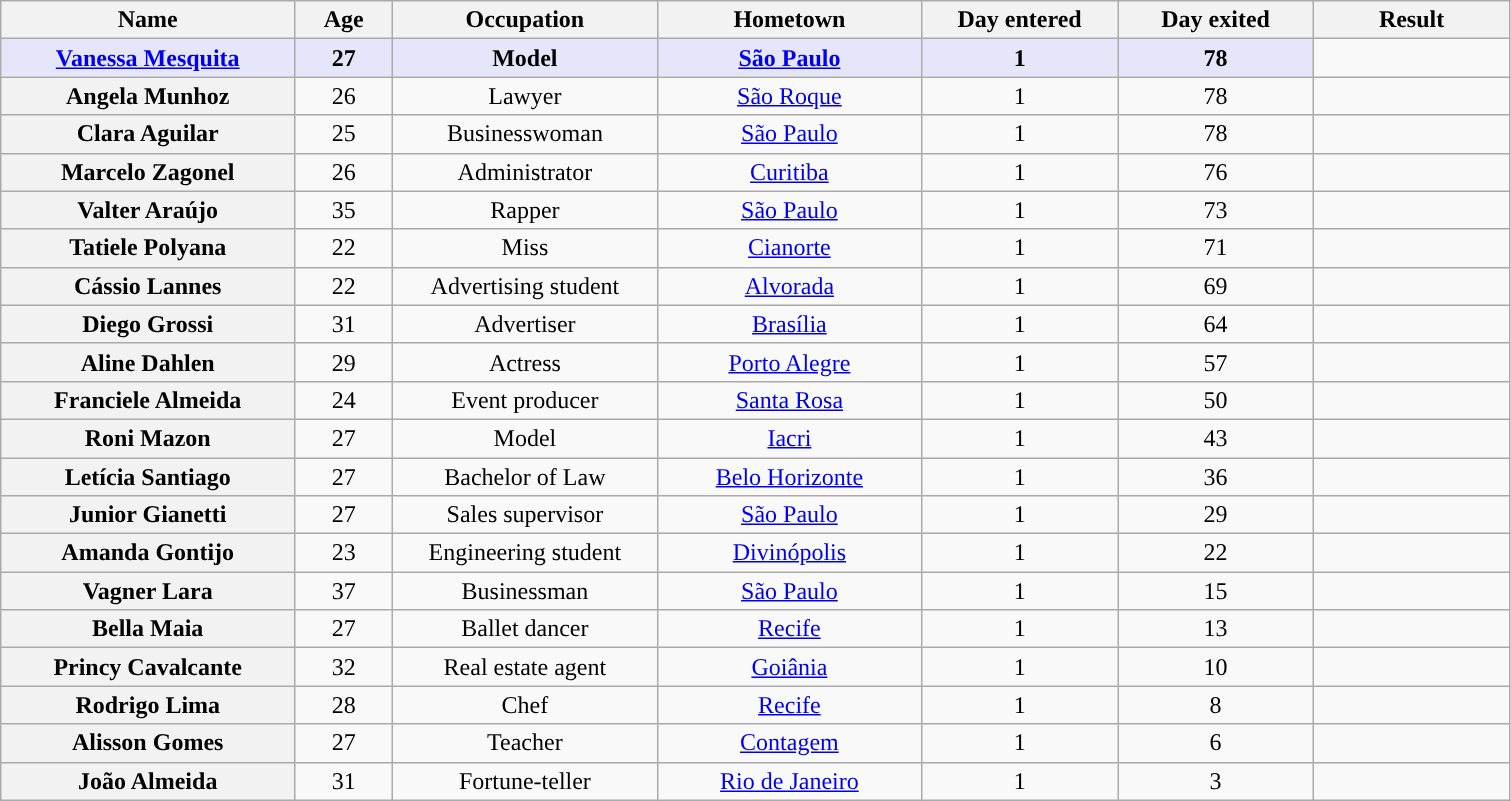<table class="wikitable sortable" style="text-align:center;">
<tr>
<th scope="col" width="15.0%">Name</th>
<th scope="col" width="05.0%">Age</th>
<th scope="col" width="13.5%">Occupation</th>
<th scope="col" width="13.5%">Hometown</th>
<th scope="col" width="10.0%">Day entered</th>
<th scope="col" width="10.0%">Day exited</th>
<th scope="col" width="10.0%">Result</th>
</tr>
<tr>
<td bgcolor="E6E6FA"><strong><a href='#'>Vanessa Mesquita</a></strong></td>
<td bgcolor="E6E6FA"><strong>27</strong></td>
<td bgcolor="E6E6FA"><strong>Model</strong></td>
<td bgcolor="E6E6FA"><strong><a href='#'>São Paulo</a></strong></td>
<td bgcolor="E6E6FA"><strong>1</strong></td>
<td bgcolor="E6E6FA"><strong>78</strong></td>
<td></td>
</tr>
<tr>
<th>Angela Munhoz</th>
<td>26</td>
<td>Lawyer</td>
<td><a href='#'>São Roque</a></td>
<td>1</td>
<td>78</td>
<td></td>
</tr>
<tr>
<th>Clara Aguilar</th>
<td>25</td>
<td>Businesswoman</td>
<td><a href='#'>São Paulo</a></td>
<td>1</td>
<td>78</td>
<td></td>
</tr>
<tr>
<th>Marcelo Zagonel</th>
<td>26</td>
<td>Administrator</td>
<td><a href='#'>Curitiba</a></td>
<td>1</td>
<td>76</td>
<td></td>
</tr>
<tr>
<th>Valter Araújo</th>
<td>35</td>
<td>Rapper</td>
<td><a href='#'>São Paulo</a></td>
<td>1</td>
<td>73</td>
<td></td>
</tr>
<tr>
<th>Tatiele Polyana</th>
<td>22</td>
<td>Miss</td>
<td><a href='#'>Cianorte</a></td>
<td>1</td>
<td>71</td>
<td></td>
</tr>
<tr>
<th>Cássio Lannes</th>
<td>22</td>
<td>Advertising student</td>
<td><a href='#'>Alvorada</a></td>
<td>1</td>
<td>69</td>
<td></td>
</tr>
<tr>
<th>Diego Grossi</th>
<td>31</td>
<td>Advertiser</td>
<td><a href='#'>Brasília</a></td>
<td>1</td>
<td>64</td>
<td></td>
</tr>
<tr>
<th>Aline Dahlen</th>
<td>29</td>
<td>Actress</td>
<td><a href='#'>Porto Alegre</a></td>
<td>1</td>
<td>57</td>
<td></td>
</tr>
<tr>
<th>Franciele Almeida</th>
<td>24</td>
<td>Event producer</td>
<td><a href='#'>Santa Rosa</a></td>
<td>1</td>
<td>50</td>
<td></td>
</tr>
<tr>
<th>Roni Mazon</th>
<td>27</td>
<td>Model</td>
<td><a href='#'>Iacri</a></td>
<td>1</td>
<td>43</td>
<td></td>
</tr>
<tr>
<th>Letícia Santiago</th>
<td>27</td>
<td>Bachelor of Law</td>
<td><a href='#'>Belo Horizonte</a></td>
<td>1</td>
<td>36</td>
<td></td>
</tr>
<tr>
<th>Junior Gianetti</th>
<td>27</td>
<td>Sales supervisor</td>
<td><a href='#'>São Paulo</a></td>
<td>1</td>
<td>29</td>
<td></td>
</tr>
<tr>
<th>Amanda Gontijo</th>
<td>23</td>
<td>Engineering student</td>
<td><a href='#'>Divinópolis</a></td>
<td>1</td>
<td>22</td>
<td></td>
</tr>
<tr>
<th>Vagner Lara</th>
<td>37</td>
<td>Businessman</td>
<td><a href='#'>São Paulo</a></td>
<td>1</td>
<td>15</td>
<td></td>
</tr>
<tr>
<th>Bella Maia</th>
<td>27</td>
<td>Ballet dancer</td>
<td><a href='#'>Recife</a></td>
<td>1</td>
<td>13</td>
<td></td>
</tr>
<tr>
<th>Princy Cavalcante</th>
<td>32</td>
<td>Real estate agent</td>
<td><a href='#'>Goiânia</a></td>
<td>1</td>
<td>10</td>
<td></td>
</tr>
<tr>
<th>Rodrigo Lima</th>
<td>28</td>
<td>Chef</td>
<td><a href='#'>Recife</a></td>
<td>1</td>
<td>8</td>
<td></td>
</tr>
<tr>
<th>Alisson Gomes</th>
<td>27</td>
<td>Teacher</td>
<td><a href='#'>Contagem</a></td>
<td>1</td>
<td>6</td>
<td></td>
</tr>
<tr>
<th>João Almeida</th>
<td>31</td>
<td>Fortune-teller</td>
<td><a href='#'>Rio de Janeiro</a></td>
<td>1</td>
<td>3</td>
<td></td>
</tr>
</table>
